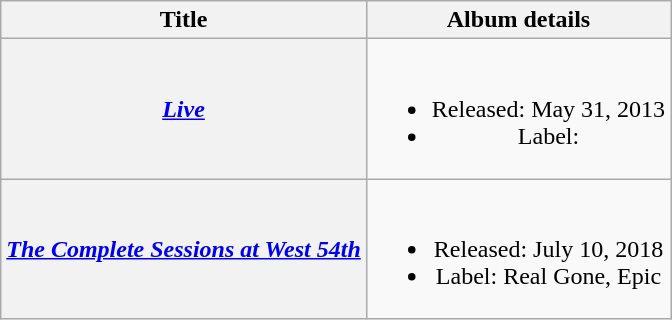<table class="wikitable plainrowheaders" style="text-align: center">
<tr>
<th scope="col">Title</th>
<th scope="col">Album details</th>
</tr>
<tr>
<th scope="row"><em><a href='#'>Live</a></em></th>
<td><br><ul><li>Released: May 31, 2013</li><li>Label:</li></ul></td>
</tr>
<tr>
<th scope="row"><em><a href='#'>The Complete Sessions at West 54th</a></em></th>
<td><br><ul><li>Released: July 10, 2018</li><li>Label: Real Gone, Epic</li></ul></td>
</tr>
</table>
